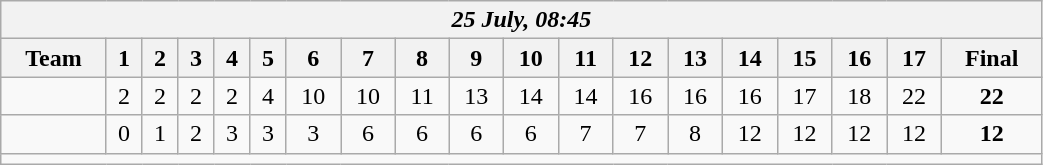<table class=wikitable style="text-align:center; width: 55%">
<tr>
<th colspan=20><em>25 July, 08:45</em></th>
</tr>
<tr>
<th>Team</th>
<th>1</th>
<th>2</th>
<th>3</th>
<th>4</th>
<th>5</th>
<th>6</th>
<th>7</th>
<th>8</th>
<th>9</th>
<th>10</th>
<th>11</th>
<th>12</th>
<th>13</th>
<th>14</th>
<th>15</th>
<th>16</th>
<th>17</th>
<th>Final</th>
</tr>
<tr>
<td align=left><strong></strong></td>
<td>2</td>
<td>2</td>
<td>2</td>
<td>2</td>
<td>4</td>
<td>10</td>
<td>10</td>
<td>11</td>
<td>13</td>
<td>14</td>
<td>14</td>
<td>16</td>
<td>16</td>
<td>16</td>
<td>17</td>
<td>18</td>
<td>22</td>
<td><strong>22</strong></td>
</tr>
<tr>
<td align=left></td>
<td>0</td>
<td>1</td>
<td>2</td>
<td>3</td>
<td>3</td>
<td>3</td>
<td>6</td>
<td>6</td>
<td>6</td>
<td>6</td>
<td>7</td>
<td>7</td>
<td>8</td>
<td>12</td>
<td>12</td>
<td>12</td>
<td>12</td>
<td><strong>12</strong></td>
</tr>
<tr>
<td colspan=20></td>
</tr>
</table>
